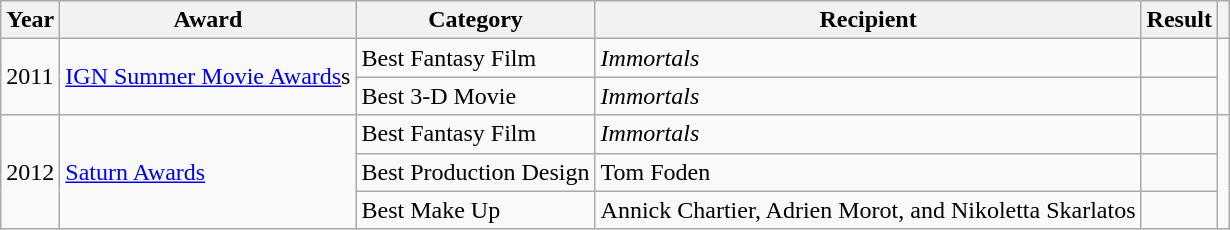<table class="wikitable sortable plainrowheaders">
<tr>
<th>Year</th>
<th>Award</th>
<th>Category</th>
<th>Recipient</th>
<th>Result</th>
<th></th>
</tr>
<tr>
<td rowspan="2">2011</td>
<td rowspan="2"><a href='#'>IGN Summer Movie Awards</a>s</td>
<td>Best Fantasy Film</td>
<td><em>Immortals</em></td>
<td></td>
<td rowspan="2" style="text-align:center;"></td>
</tr>
<tr>
<td>Best 3-D Movie</td>
<td><em>Immortals</em></td>
<td></td>
</tr>
<tr>
<td rowspan="3">2012</td>
<td rowspan="3"><a href='#'>Saturn Awards</a></td>
<td>Best Fantasy Film</td>
<td><em>Immortals</em></td>
<td></td>
<td rowspan="3" style="text-align:center;"></td>
</tr>
<tr>
<td>Best Production Design</td>
<td>Tom Foden</td>
<td></td>
</tr>
<tr>
<td>Best Make Up</td>
<td>Annick Chartier, Adrien Morot, and Nikoletta Skarlatos</td>
<td></td>
</tr>
</table>
